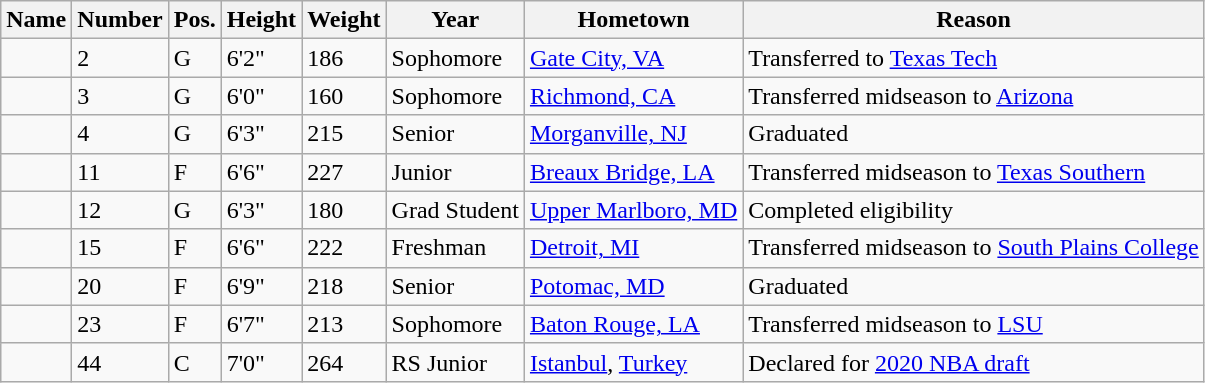<table class="wikitable sortable" border="1">
<tr>
<th>Name</th>
<th>Number</th>
<th>Pos.</th>
<th>Height</th>
<th>Weight</th>
<th>Year</th>
<th>Hometown</th>
<th class="unsortable">Reason</th>
</tr>
<tr>
<td></td>
<td>2</td>
<td>G</td>
<td>6'2"</td>
<td>186</td>
<td>Sophomore</td>
<td><a href='#'>Gate City, VA</a></td>
<td>Transferred to <a href='#'>Texas Tech</a></td>
</tr>
<tr>
<td></td>
<td>3</td>
<td>G</td>
<td>6'0"</td>
<td>160</td>
<td>Sophomore</td>
<td><a href='#'>Richmond, CA</a></td>
<td>Transferred midseason to <a href='#'>Arizona</a></td>
</tr>
<tr>
<td></td>
<td>4</td>
<td>G</td>
<td>6'3"</td>
<td>215</td>
<td>Senior</td>
<td><a href='#'>Morganville, NJ</a></td>
<td>Graduated</td>
</tr>
<tr>
<td></td>
<td>11</td>
<td>F</td>
<td>6'6"</td>
<td>227</td>
<td>Junior</td>
<td><a href='#'>Breaux Bridge, LA</a></td>
<td>Transferred midseason to <a href='#'>Texas Southern</a></td>
</tr>
<tr>
<td></td>
<td>12</td>
<td>G</td>
<td>6'3"</td>
<td>180</td>
<td>Grad Student</td>
<td><a href='#'>Upper Marlboro, MD</a></td>
<td>Completed eligibility</td>
</tr>
<tr>
<td></td>
<td>15</td>
<td>F</td>
<td>6'6"</td>
<td>222</td>
<td>Freshman</td>
<td><a href='#'>Detroit, MI</a></td>
<td>Transferred midseason to <a href='#'>South Plains College</a></td>
</tr>
<tr>
<td></td>
<td>20</td>
<td>F</td>
<td>6'9"</td>
<td>218</td>
<td>Senior</td>
<td><a href='#'>Potomac, MD</a></td>
<td>Graduated</td>
</tr>
<tr>
<td></td>
<td>23</td>
<td>F</td>
<td>6'7"</td>
<td>213</td>
<td>Sophomore</td>
<td><a href='#'>Baton Rouge, LA</a></td>
<td>Transferred midseason to <a href='#'>LSU</a></td>
</tr>
<tr>
<td></td>
<td>44</td>
<td>C</td>
<td>7'0"</td>
<td>264</td>
<td>RS Junior</td>
<td><a href='#'>Istanbul</a>, <a href='#'>Turkey</a></td>
<td>Declared for <a href='#'>2020 NBA draft</a></td>
</tr>
</table>
